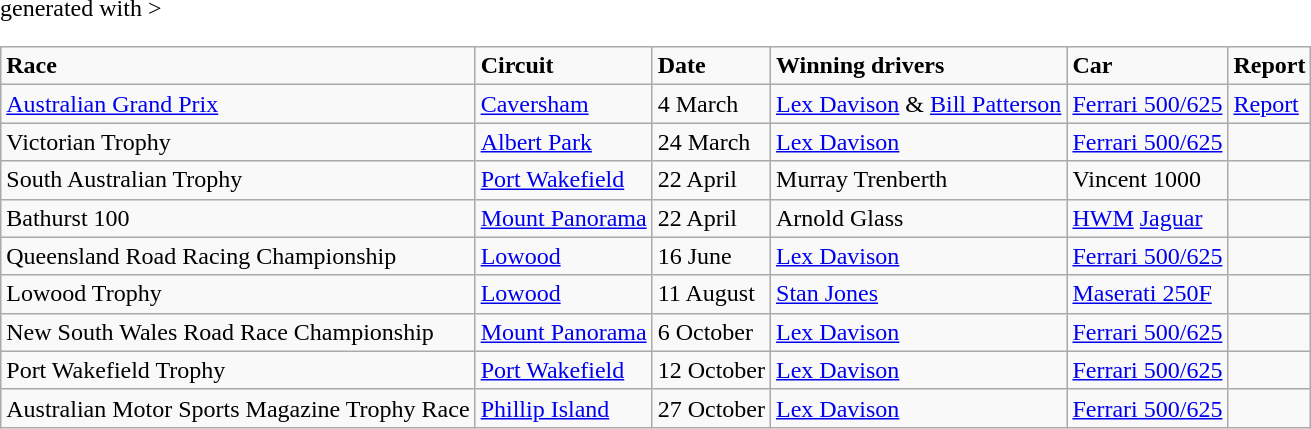<table class="wikitable" <hiddentext>generated with >
<tr style="font-weight:bold">
<td height="14">Race</td>
<td>Circuit</td>
<td>Date</td>
<td>Winning drivers</td>
<td>Car</td>
<td>Report</td>
</tr>
<tr>
<td height="14"><a href='#'>Australian Grand Prix</a></td>
<td><a href='#'>Caversham</a></td>
<td>4 March</td>
<td><a href='#'>Lex Davison</a> & <a href='#'>Bill Patterson</a></td>
<td><a href='#'>Ferrari 500/625</a></td>
<td><a href='#'>Report</a></td>
</tr>
<tr>
<td height="14">Victorian Trophy</td>
<td><a href='#'>Albert Park</a></td>
<td>24 March</td>
<td><a href='#'>Lex Davison</a></td>
<td><a href='#'>Ferrari 500/625</a></td>
<td></td>
</tr>
<tr>
<td height="14">South Australian Trophy</td>
<td><a href='#'>Port Wakefield</a></td>
<td>22 April</td>
<td>Murray Trenberth</td>
<td>Vincent 1000</td>
<td></td>
</tr>
<tr>
<td height="14">Bathurst 100</td>
<td><a href='#'>Mount Panorama</a></td>
<td>22 April</td>
<td>Arnold Glass</td>
<td><a href='#'>HWM</a> <a href='#'>Jaguar</a></td>
<td></td>
</tr>
<tr>
<td height="14">Queensland Road Racing Championship</td>
<td><a href='#'>Lowood</a></td>
<td>16 June</td>
<td><a href='#'>Lex Davison</a></td>
<td><a href='#'>Ferrari 500/625</a></td>
<td></td>
</tr>
<tr>
<td height="14">Lowood Trophy</td>
<td><a href='#'>Lowood</a></td>
<td>11 August</td>
<td><a href='#'>Stan Jones</a></td>
<td><a href='#'>Maserati 250F</a></td>
<td></td>
</tr>
<tr>
<td height="14">New South Wales Road Race Championship</td>
<td><a href='#'>Mount Panorama</a></td>
<td>6 October</td>
<td><a href='#'>Lex Davison</a></td>
<td><a href='#'>Ferrari 500/625</a></td>
<td></td>
</tr>
<tr>
<td height="14">Port Wakefield Trophy</td>
<td><a href='#'>Port Wakefield</a></td>
<td>12 October</td>
<td><a href='#'>Lex Davison</a></td>
<td><a href='#'>Ferrari 500/625</a></td>
<td></td>
</tr>
<tr>
<td height="14">Australian Motor Sports Magazine Trophy Race</td>
<td><a href='#'>Phillip Island</a></td>
<td>27 October</td>
<td><a href='#'>Lex Davison</a></td>
<td><a href='#'>Ferrari 500/625</a></td>
<td></td>
</tr>
</table>
